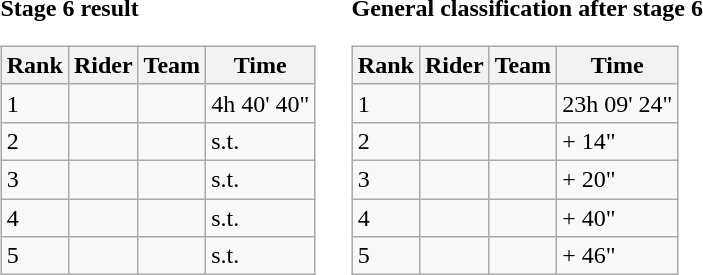<table>
<tr>
<td><strong>Stage 6 result</strong><br><table class=wikitable>
<tr>
<th scope="col">Rank</th>
<th scope="col">Rider</th>
<th scope="col">Team</th>
<th scope="col">Time</th>
</tr>
<tr>
<td>1</td>
<td></td>
<td></td>
<td>4h 40' 40"</td>
</tr>
<tr>
<td>2</td>
<td></td>
<td></td>
<td>s.t.</td>
</tr>
<tr>
<td>3</td>
<td></td>
<td></td>
<td>s.t.</td>
</tr>
<tr>
<td>4</td>
<td></td>
<td></td>
<td>s.t.</td>
</tr>
<tr>
<td>5</td>
<td></td>
<td></td>
<td>s.t.</td>
</tr>
</table>
</td>
<td></td>
<td><strong>General classification after stage 6</strong><br><table class=wikitable>
<tr>
<th scope="col">Rank</th>
<th scope="col">Rider</th>
<th scope="col">Team</th>
<th scope="col">Time</th>
</tr>
<tr>
<td>1</td>
<td></td>
<td></td>
<td>23h 09' 24"</td>
</tr>
<tr>
<td>2</td>
<td></td>
<td></td>
<td>+ 14"</td>
</tr>
<tr>
<td>3</td>
<td></td>
<td></td>
<td>+ 20"</td>
</tr>
<tr>
<td>4</td>
<td></td>
<td></td>
<td>+ 40"</td>
</tr>
<tr>
<td>5</td>
<td></td>
<td></td>
<td>+ 46"</td>
</tr>
</table>
</td>
</tr>
</table>
